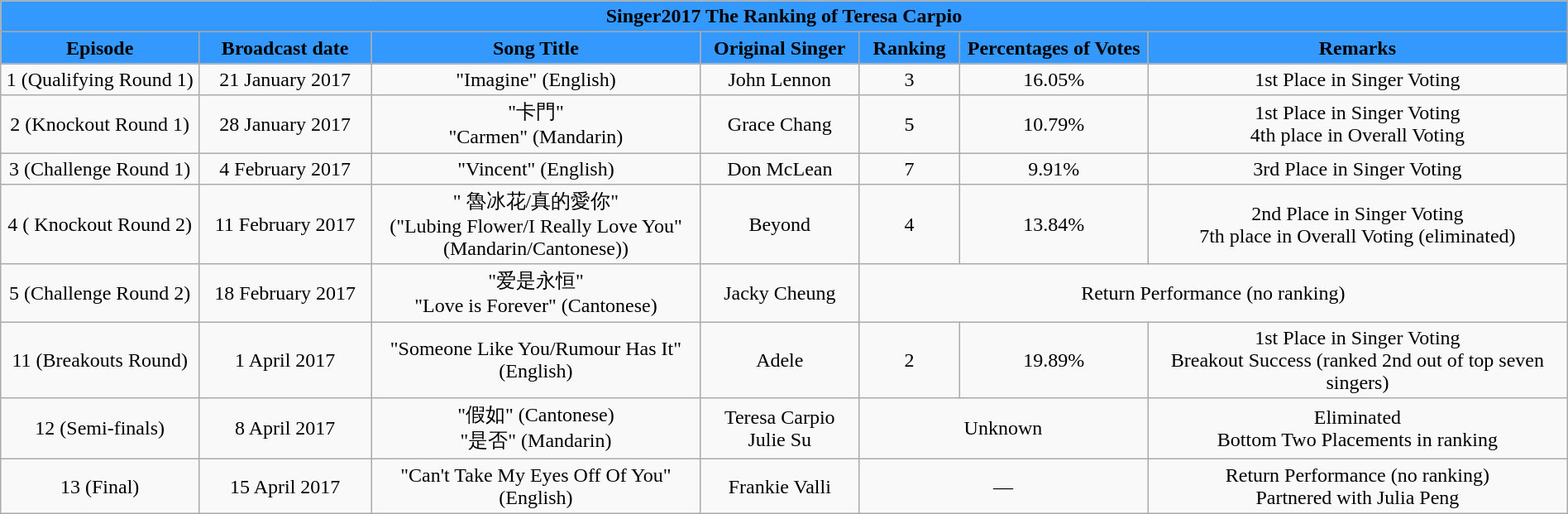<table class="wikitable sortable mw-collapsible" width="100%" style="text-align:center">
<tr align="center" style="background:#3399FF">
<td colspan="7"><div><strong>Singer2017 The Ranking of Teresa Carpio</strong></div></td>
</tr>
<tr align="center" style="background:#3399FF">
<td style="width:5%"><strong>Episode</strong></td>
<td style="width:4%"><strong>Broadcast date</strong></td>
<td style="width:7%"><strong>Song Title</strong></td>
<td style="width:4%"><strong>Original Singer</strong></td>
<td style="width:1%"><strong>Ranking</strong></td>
<td style="width:4%"><strong>Percentages of Votes</strong></td>
<td style="width:12%"><strong>Remarks</strong></td>
</tr>
<tr>
<td>1 (Qualifying Round 1)</td>
<td>21 January 2017</td>
<td>"Imagine" (English)</td>
<td>John Lennon</td>
<td>3</td>
<td>16.05%</td>
<td>1st Place in Singer Voting</td>
</tr>
<tr>
<td>2 (Knockout Round 1)</td>
<td>28 January 2017</td>
<td>"卡門"<br>"Carmen" (Mandarin)</td>
<td>Grace Chang</td>
<td>5</td>
<td>10.79%</td>
<td>1st Place in Singer Voting<br>4th place in Overall Voting</td>
</tr>
<tr>
<td>3 (Challenge Round 1)</td>
<td>4 February 2017</td>
<td>"Vincent" (English)</td>
<td>Don McLean</td>
<td>7</td>
<td>9.91%</td>
<td>3rd Place in Singer Voting</td>
</tr>
<tr>
<td>4 ( Knockout Round 2)</td>
<td>11 February 2017</td>
<td>" 魯冰花/真的愛你" <br>("Lubing Flower/I Really Love You" (Mandarin/Cantonese))</td>
<td>Beyond</td>
<td>4</td>
<td>13.84%</td>
<td>2nd Place in Singer Voting<br>7th place in Overall Voting (eliminated)</td>
</tr>
<tr>
<td>5 (Challenge Round 2)</td>
<td>18 February 2017</td>
<td>"爱是永恒"<br>"Love is Forever" (Cantonese)</td>
<td>Jacky Cheung</td>
<td colspan="3">Return Performance (no ranking)</td>
</tr>
<tr>
<td>11 (Breakouts Round)</td>
<td>1 April 2017</td>
<td>"Someone Like You/Rumour Has It" (English)</td>
<td>Adele</td>
<td>2</td>
<td>19.89%</td>
<td>1st Place in Singer Voting<br>Breakout Success (ranked 2nd out of top seven singers)</td>
</tr>
<tr>
<td>12 (Semi-finals)</td>
<td>8 April 2017</td>
<td>"假如" (Cantonese)<br>"是否" (Mandarin)</td>
<td>Teresa Carpio<br>Julie Su</td>
<td colspan="2">Unknown</td>
<td>Eliminated<br>Bottom Two Placements in ranking</td>
</tr>
<tr>
<td>13 (Final)</td>
<td>15 April 2017</td>
<td>"Can't Take My Eyes Off Of You" (English)</td>
<td>Frankie Valli</td>
<td colspan="2">—</td>
<td>Return Performance (no ranking)<br>Partnered with Julia Peng</td>
</tr>
</table>
